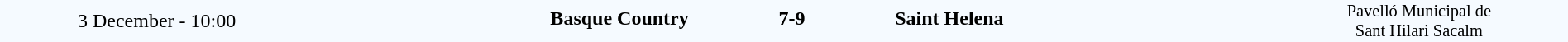<table style="width: 100%; background:#F5FAFF;" cellspacing="0">
<tr>
<td align=center rowspan=3 width=20%>3 December - 10:00</td>
</tr>
<tr>
<td width=24% align=right><strong>Basque Country</strong> </td>
<td align=center width=13%><strong>7-9</strong></td>
<td width=24%> <strong>Saint Helena</strong></td>
<td style=font-size:85% rowspan=3 valign=top align=center>Pavelló Municipal de <br>Sant Hilari Sacalm</td>
</tr>
<tr style=font-size:85%>
<td align=right valign=top></td>
<td></td>
<td></td>
</tr>
</table>
